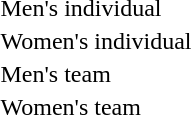<table>
<tr>
<td>Men's individual</td>
<td></td>
<td></td>
<td></td>
</tr>
<tr>
<td>Women's individual</td>
<td></td>
<td></td>
<td></td>
</tr>
<tr>
<td>Men's team</td>
<td></td>
<td></td>
<td></td>
</tr>
<tr>
<td>Women's team</td>
<td></td>
<td></td>
<td></td>
</tr>
<tr>
</tr>
</table>
